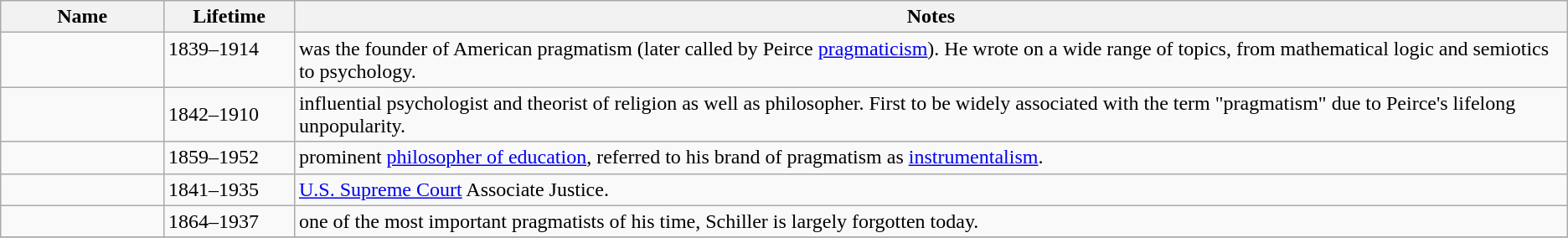<table class="sortable wikitable">
<tr>
<th width="10%">Name</th>
<th width="8%">Lifetime</th>
<th class="unsortable" width="78%">Notes</th>
</tr>
<tr valign="top">
<td></td>
<td>1839–1914</td>
<td>was the founder of American pragmatism (later called by Peirce <a href='#'>pragmaticism</a>). He wrote on a wide range of topics, from mathematical logic and semiotics to psychology.</td>
</tr>
<tr>
<td></td>
<td>1842–1910</td>
<td>influential psychologist and theorist of religion as well as philosopher. First to be widely associated with the term "pragmatism" due to Peirce's lifelong unpopularity.</td>
</tr>
<tr>
<td></td>
<td>1859–1952</td>
<td>prominent <a href='#'>philosopher of education</a>, referred to his brand of pragmatism as <a href='#'>instrumentalism</a>.</td>
</tr>
<tr>
<td></td>
<td>1841–1935</td>
<td><a href='#'>U.S. Supreme Court</a> Associate Justice.</td>
</tr>
<tr>
<td></td>
<td>1864–1937</td>
<td>one of the most important pragmatists of his time, Schiller is largely forgotten today.</td>
</tr>
<tr>
</tr>
</table>
